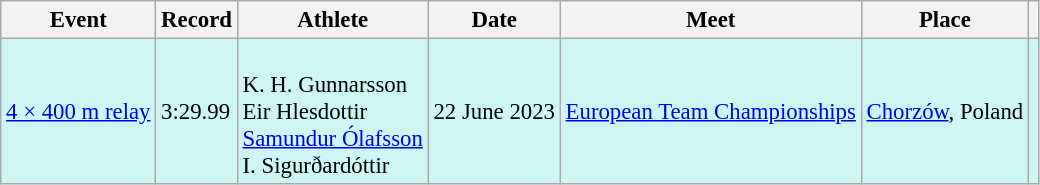<table class="wikitable" style="font-size:95%;">
<tr>
<th>Event</th>
<th>Record</th>
<th>Athlete</th>
<th>Date</th>
<th>Meet</th>
<th>Place</th>
<th></th>
</tr>
<tr bgcolor="#CEF6F5">
<td><a href='#'>4 × 400 m relay</a></td>
<td>3:29.99</td>
<td><br>K. H. Gunnarsson<br>Eir Hlesdottir<br><a href='#'>Samundur Ólafsson</a><br>I. Sigurðardóttir</td>
<td>22 June 2023</td>
<td><a href='#'>European Team Championships</a></td>
<td><a href='#'>Chorzów</a>, Poland</td>
<td></td>
</tr>
</table>
